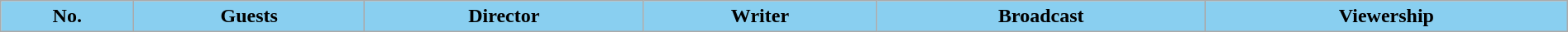<table class="wikitable" width="100%">
<tr>
<th scope="col" style="background:#89CFF0;">No.</th>
<th scope="col" style="background:#89CFF0;">Guests</th>
<th scope="col" style="background:#89CFF0;">Director</th>
<th scope="col" style="background:#89CFF0;">Writer</th>
<th scope="col" style="background:#89CFF0;">Broadcast</th>
<th scope="col" style="background:#89CFF0;">Viewership<br></th>
</tr>
</table>
